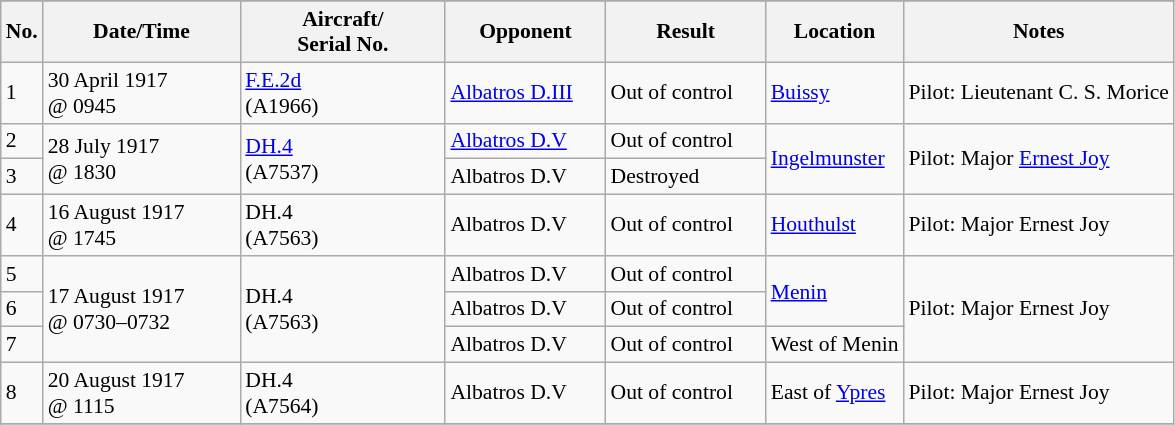<table class="wikitable" style="font-size:90%;">
<tr>
</tr>
<tr>
<th>No.</th>
<th width="125">Date/Time</th>
<th width="130">Aircraft/<br>Serial No.</th>
<th width="100">Opponent</th>
<th width="100">Result</th>
<th>Location</th>
<th>Notes</th>
</tr>
<tr>
<td>1</td>
<td>30 April 1917<br>@ 0945</td>
<td><a href='#'>F.E.2d</a><br>(A1966)</td>
<td><a href='#'>Albatros D.III</a></td>
<td>Out of control</td>
<td><a href='#'>Buissy</a></td>
<td>Pilot: Lieutenant C. S. Morice</td>
</tr>
<tr>
<td>2</td>
<td rowspan="2">28 July 1917<br>@ 1830</td>
<td rowspan="2"><a href='#'>DH.4</a><br>(A7537)</td>
<td><a href='#'>Albatros D.V</a></td>
<td>Out of control</td>
<td rowspan="2"><a href='#'>Ingelmunster</a></td>
<td rowspan="2">Pilot: Major <a href='#'>Ernest Joy</a></td>
</tr>
<tr>
<td>3</td>
<td>Albatros D.V</td>
<td>Destroyed</td>
</tr>
<tr>
<td>4</td>
<td>16 August 1917<br>@ 1745</td>
<td>DH.4<br>(A7563)</td>
<td>Albatros D.V</td>
<td>Out of control</td>
<td><a href='#'>Houthulst</a></td>
<td>Pilot: Major Ernest Joy</td>
</tr>
<tr>
<td>5</td>
<td rowspan="3">17 August 1917<br>@ 0730–0732</td>
<td rowspan="3">DH.4<br>(A7563)</td>
<td>Albatros D.V</td>
<td>Out of control</td>
<td rowspan="2"><a href='#'>Menin</a></td>
<td rowspan="3">Pilot: Major Ernest Joy</td>
</tr>
<tr>
<td>6</td>
<td>Albatros D.V</td>
<td>Out of control</td>
</tr>
<tr>
<td>7</td>
<td>Albatros D.V</td>
<td>Out of control</td>
<td>West of Menin</td>
</tr>
<tr>
<td>8</td>
<td>20 August 1917<br>@ 1115</td>
<td>DH.4<br>(A7564)</td>
<td>Albatros D.V</td>
<td>Out of control</td>
<td>East of <a href='#'>Ypres</a></td>
<td>Pilot: Major Ernest Joy</td>
</tr>
<tr>
</tr>
</table>
